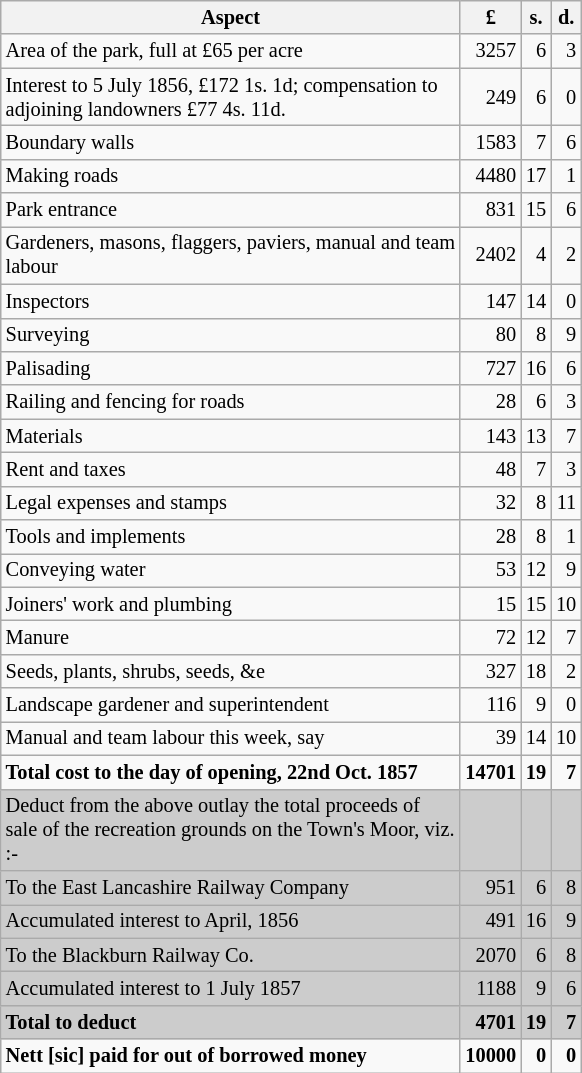<table class="wikitable" style="font-size: 85%;">
<tr>
<th width="300">Aspect</th>
<th style="align:right;">£</th>
<th>s.</th>
<th>d.</th>
</tr>
<tr>
<td>Area of the park, full  at £65 per acre</td>
<td align="right">3257</td>
<td align="right">6</td>
<td align="right">3</td>
</tr>
<tr>
<td>Interest to 5 July 1856, £172 1s. 1d; compensation to adjoining landowners £77 4s. 11d.</td>
<td align="right">249</td>
<td align="right">6</td>
<td align="right">0</td>
</tr>
<tr>
<td>Boundary walls</td>
<td align="right">1583</td>
<td align="right">7</td>
<td align="right">6</td>
</tr>
<tr>
<td>Making roads</td>
<td align="right">4480</td>
<td align="right">17</td>
<td align="right">1</td>
</tr>
<tr>
<td>Park entrance</td>
<td align="right">831</td>
<td align="right">15</td>
<td align="right">6</td>
</tr>
<tr>
<td>Gardeners, masons, flaggers, paviers, manual and team labour</td>
<td align="right">2402</td>
<td align="right">4</td>
<td align="right">2</td>
</tr>
<tr>
<td>Inspectors</td>
<td align="right">147</td>
<td align="right">14</td>
<td align="right">0</td>
</tr>
<tr>
<td>Surveying</td>
<td align="right">80</td>
<td align="right">8</td>
<td align="right">9</td>
</tr>
<tr>
<td>Palisading</td>
<td align="right">727</td>
<td align="right">16</td>
<td align="right">6</td>
</tr>
<tr>
<td>Railing and fencing for roads</td>
<td align="right">28</td>
<td align="right">6</td>
<td align="right">3</td>
</tr>
<tr>
<td>Materials</td>
<td align="right">143</td>
<td align="right">13</td>
<td align="right">7</td>
</tr>
<tr>
<td>Rent and taxes</td>
<td align="right">48</td>
<td align="right">7</td>
<td align="right">3</td>
</tr>
<tr>
<td>Legal expenses and stamps</td>
<td align="right">32</td>
<td align="right">8</td>
<td align="right">11</td>
</tr>
<tr>
<td>Tools and implements</td>
<td align="right">28</td>
<td align="right">8</td>
<td align="right">1</td>
</tr>
<tr>
<td>Conveying water</td>
<td align="right">53</td>
<td align="right">12</td>
<td align="right">9</td>
</tr>
<tr>
<td>Joiners' work and plumbing</td>
<td align="right">15</td>
<td align="right">15</td>
<td align="right">10</td>
</tr>
<tr>
<td>Manure</td>
<td align="right">72</td>
<td align="right">12</td>
<td align="right">7</td>
</tr>
<tr>
<td>Seeds, plants, shrubs, seeds, &e</td>
<td align="right">327</td>
<td align="right">18</td>
<td align="right">2</td>
</tr>
<tr>
<td>Landscape gardener and superintendent</td>
<td align="right">116</td>
<td align="right">9</td>
<td align="right">0</td>
</tr>
<tr>
<td>Manual and team labour this week, say</td>
<td align="right">39</td>
<td align="right">14</td>
<td align="right">10</td>
</tr>
<tr>
<td><strong>Total cost to the day of opening, 22nd Oct. 1857</strong></td>
<td align="right"><strong>14701</strong></td>
<td align="right"><strong>19</strong></td>
<td align="right"><strong>7</strong></td>
</tr>
<tr bgcolor="#cccccc">
<td>Deduct from the above outlay the total proceeds of sale of the recreation grounds on the Town's Moor, viz. :-</td>
<td></td>
<td></td>
<td></td>
</tr>
<tr bgcolor="#cccccc">
<td>To the East Lancashire Railway Company</td>
<td align="right">951</td>
<td align="right">6</td>
<td align="right">8</td>
</tr>
<tr bgcolor="#cccccc">
<td>Accumulated interest to April, 1856</td>
<td align="right">491</td>
<td align="right">16</td>
<td align="right">9</td>
</tr>
<tr bgcolor="#cccccc">
<td>To the Blackburn Railway Co.</td>
<td align="right">2070</td>
<td align="right">6</td>
<td align="right">8</td>
</tr>
<tr bgcolor="#cccccc">
<td>Accumulated interest to 1 July 1857</td>
<td align="right">1188</td>
<td align="right">9</td>
<td align="right">6</td>
</tr>
<tr bgcolor="#cccccc">
<td><strong>Total to deduct</strong></td>
<td align="right"><strong>4701</strong></td>
<td align="right"><strong>19</strong></td>
<td align="right"><strong>7</strong></td>
</tr>
<tr>
<td><strong>Nett [sic] paid for out of borrowed money</strong></td>
<td align="right"><strong>10000</strong></td>
<td align="right"><strong>0</strong></td>
<td align="right"><strong>0</strong></td>
</tr>
</table>
